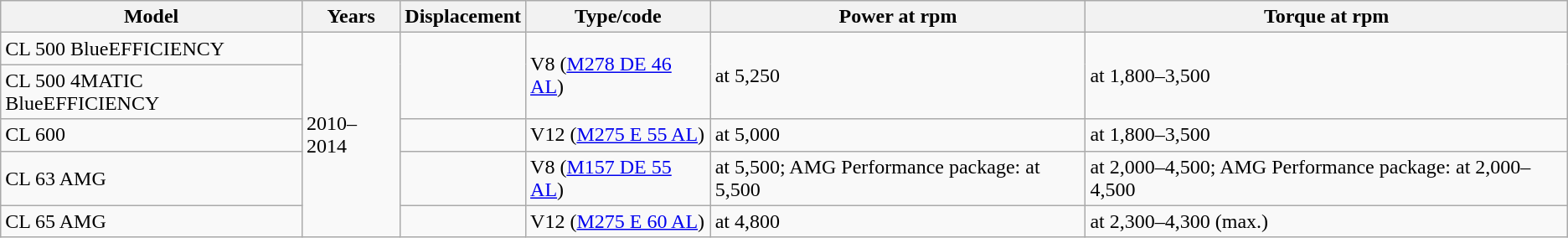<table class="wikitable sortable collapsible">
<tr>
<th>Model</th>
<th>Years</th>
<th>Displacement</th>
<th>Type/code</th>
<th>Power at rpm</th>
<th>Torque at rpm</th>
</tr>
<tr>
<td>CL 500 BlueEFFICIENCY</td>
<td rowspan="5">2010–2014</td>
<td rowspan="2"></td>
<td rowspan="2">V8 (<a href='#'>M278 DE 46 AL</a>)</td>
<td rowspan="2"> at 5,250</td>
<td rowspan="2"> at 1,800–3,500</td>
</tr>
<tr>
<td>CL 500 4MATIC BlueEFFICIENCY</td>
</tr>
<tr>
<td>CL 600</td>
<td></td>
<td>V12 (<a href='#'>M275 E 55 AL</a>)</td>
<td> at 5,000</td>
<td> at 1,800–3,500</td>
</tr>
<tr>
<td>CL 63 AMG</td>
<td></td>
<td>V8 (<a href='#'>M157 DE 55 AL</a>)</td>
<td> at 5,500; AMG Performance package:  at 5,500</td>
<td> at 2,000–4,500; AMG Performance package:  at 2,000–4,500</td>
</tr>
<tr>
<td>CL 65 AMG</td>
<td></td>
<td>V12 (<a href='#'>M275 E 60 AL</a>)</td>
<td> at 4,800</td>
<td> at 2,300–4,300 (max.) </td>
</tr>
</table>
